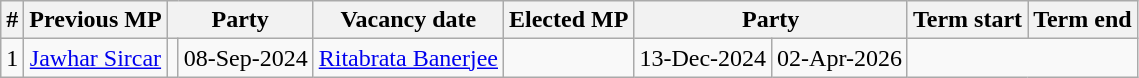<table class="wikitable" style="text-align:center;">
<tr>
<th>#</th>
<th>Previous MP</th>
<th colspan="2">Party</th>
<th>Vacancy date</th>
<th>Elected MP</th>
<th colspan="2">Party</th>
<th>Term start</th>
<th>Term end</th>
</tr>
<tr>
<td>1</td>
<td><a href='#'>Jawhar Sircar</a></td>
<td></td>
<td>08-Sep-2024</td>
<td><a href='#'>Ritabrata Banerjee</a></td>
<td></td>
<td>13-Dec-2024</td>
<td>02-Apr-2026</td>
</tr>
</table>
